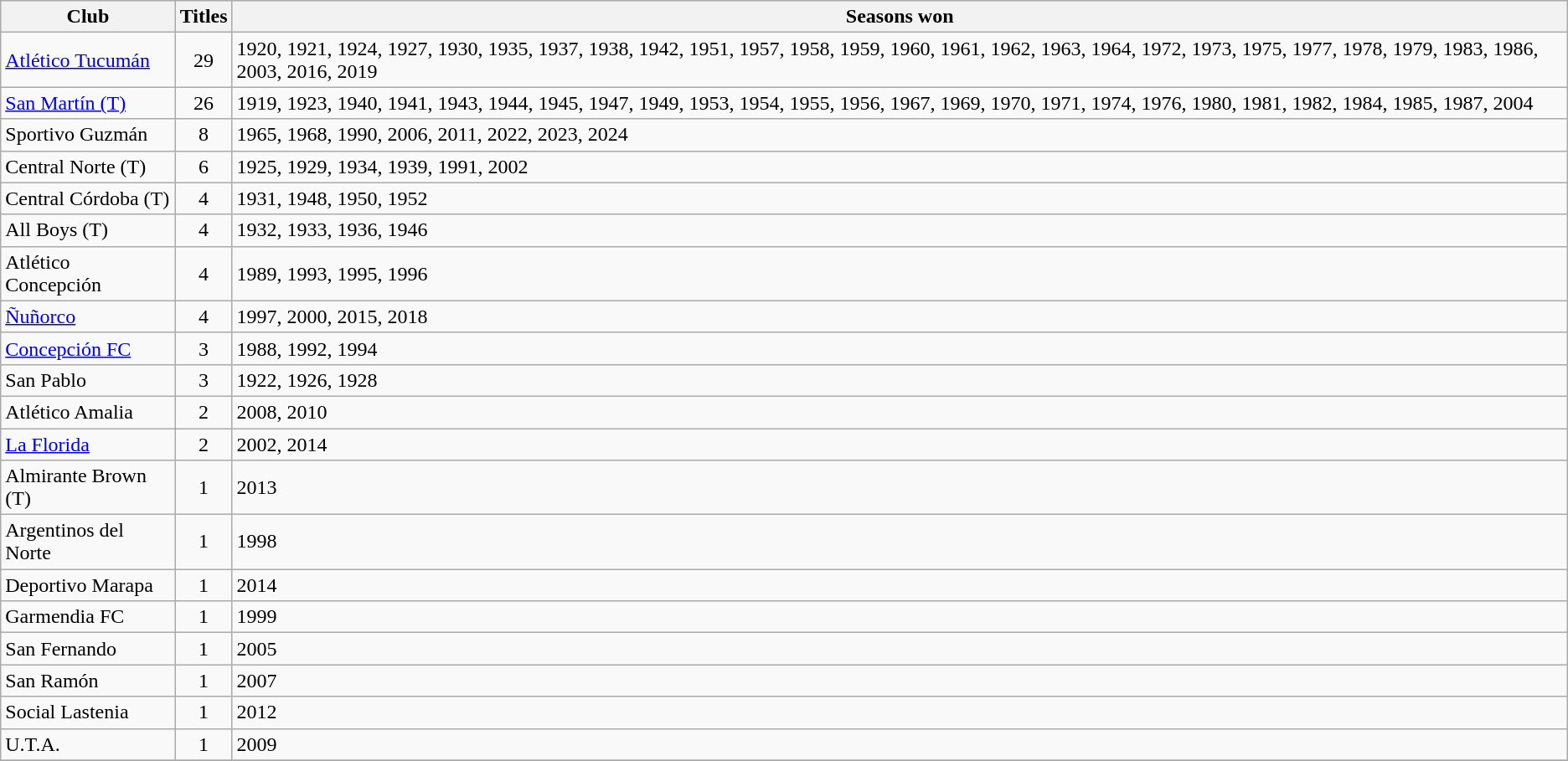<table class="wikitable sortable plainrowheaders">
<tr>
<th scope=col>Club</th>
<th scope=col>Titles</th>
<th scope=col>Seasons won</th>
</tr>
<tr>
<td><a href='#'>Atlético Tucumán</a></td>
<td align=center>29</td>
<td>1920, 1921, 1924, 1927, 1930, 1935, 1937, 1938, 1942, 1951, 1957, 1958, 1959, 1960, 1961, 1962, 1963, 1964, 1972, 1973, 1975, 1977, 1978, 1979, 1983, 1986, 2003, 2016, 2019</td>
</tr>
<tr>
<td><a href='#'>San Martín (T)</a></td>
<td align=center>26</td>
<td>1919, 1923, 1940, 1941, 1943, 1944, 1945, 1947, 1949, 1953, 1954, 1955, 1956, 1967, 1969, 1970, 1971, 1974, 1976, 1980, 1981, 1982, 1984, 1985, 1987, 2004</td>
</tr>
<tr>
<td>Sportivo Guzmán</td>
<td align=center>8</td>
<td>1965, 1968, 1990, 2006, 2011, 2022, 2023, 2024</td>
</tr>
<tr>
<td>Central Norte (T)</td>
<td align="center">6</td>
<td>1925, 1929, 1934, 1939, 1991, 2002</td>
</tr>
<tr>
<td>Central Córdoba (T)</td>
<td align=center>4</td>
<td>1931, 1948, 1950, 1952</td>
</tr>
<tr>
<td>All Boys (T)</td>
<td align="center">4</td>
<td>1932, 1933, 1936, 1946</td>
</tr>
<tr>
<td>Atlético Concepción</td>
<td align="center">4</td>
<td>1989, 1993, 1995, 1996</td>
</tr>
<tr>
<td><a href='#'>Ñuñorco</a></td>
<td align="center">4</td>
<td>1997, 2000, 2015, 2018</td>
</tr>
<tr>
<td><a href='#'>Concepción FC</a></td>
<td align="center">3</td>
<td>1988, 1992, 1994</td>
</tr>
<tr>
<td>San Pablo</td>
<td align="center">3</td>
<td>1922, 1926, 1928</td>
</tr>
<tr>
<td>Atlético Amalia</td>
<td align="center">2</td>
<td>2008, 2010</td>
</tr>
<tr>
<td><a href='#'>La Florida</a></td>
<td align="center">2</td>
<td>2002, 2014</td>
</tr>
<tr>
<td>Almirante Brown (T)</td>
<td align="center">1</td>
<td>2013</td>
</tr>
<tr>
<td>Argentinos del Norte</td>
<td align="center">1</td>
<td>1998</td>
</tr>
<tr>
<td>Deportivo Marapa</td>
<td align="center">1</td>
<td>2014</td>
</tr>
<tr>
<td>Garmendia FC</td>
<td align="center">1</td>
<td>1999</td>
</tr>
<tr>
<td>San Fernando</td>
<td align="center">1</td>
<td>2005</td>
</tr>
<tr>
<td>San Ramón</td>
<td align="center">1</td>
<td>2007</td>
</tr>
<tr>
<td>Social Lastenia</td>
<td align="center">1</td>
<td>2012</td>
</tr>
<tr>
<td>U.T.A.</td>
<td align="center">1</td>
<td>2009</td>
</tr>
<tr>
</tr>
</table>
